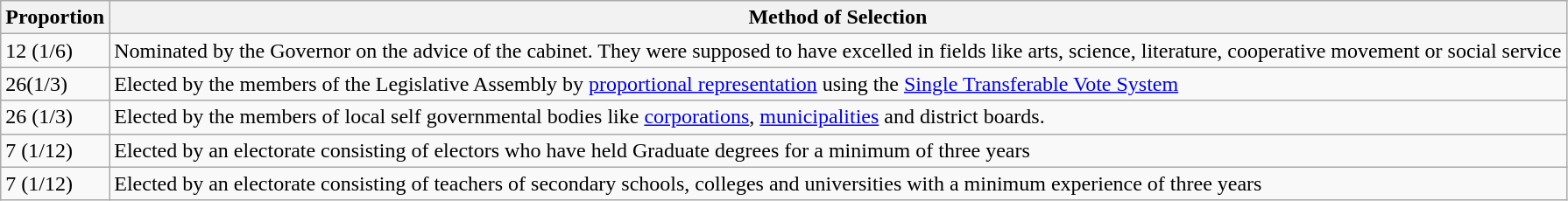<table class="wikitable">
<tr>
<th>Proportion</th>
<th>Method of Selection</th>
</tr>
<tr>
<td>12 (1/6)</td>
<td>Nominated by the Governor on the advice of the cabinet. They were supposed to have excelled in fields like arts, science, literature, cooperative movement or social service</td>
</tr>
<tr>
<td>26(1/3)</td>
<td>Elected by the members of the Legislative Assembly by <a href='#'>proportional representation</a> using the <a href='#'>Single Transferable Vote System</a></td>
</tr>
<tr>
<td>26 (1/3)</td>
<td>Elected by the members of local self governmental bodies like <a href='#'>corporations</a>, <a href='#'>municipalities</a> and district boards.</td>
</tr>
<tr>
<td>7 (1/12)</td>
<td>Elected by an electorate consisting of electors who have held Graduate degrees for a minimum of three years</td>
</tr>
<tr>
<td>7 (1/12)</td>
<td>Elected by an electorate consisting of teachers of secondary schools, colleges and universities with a minimum experience of three years</td>
</tr>
</table>
